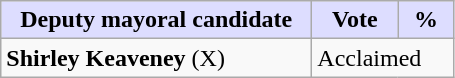<table class="wikitable">
<tr>
<th style="background:#ddf; width:200px;">Deputy mayoral candidate</th>
<th style="background:#ddf; width:50px;">Vote</th>
<th style="background:#ddf; width:30px;">%</th>
</tr>
<tr>
<td><strong>Shirley Keaveney</strong> (X)</td>
<td colspan="2">Acclaimed</td>
</tr>
</table>
